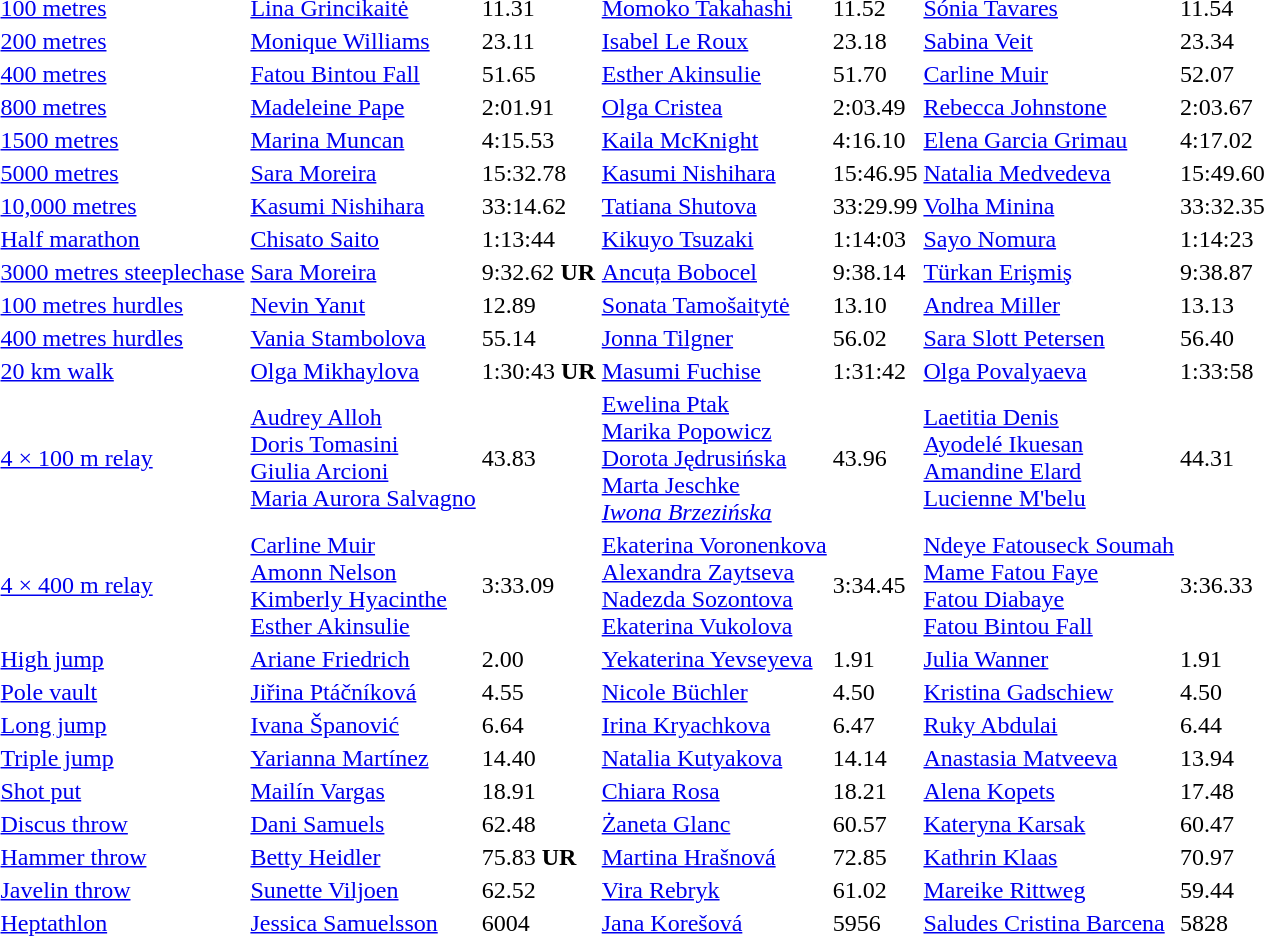<table>
<tr>
<td><a href='#'>100 metres</a><br></td>
<td><a href='#'>Lina Grincikaitė</a><br> </td>
<td>11.31</td>
<td><a href='#'>Momoko Takahashi</a><br> </td>
<td>11.52</td>
<td><a href='#'>Sónia Tavares</a> <br> </td>
<td>11.54</td>
</tr>
<tr>
<td><a href='#'>200 metres</a><br></td>
<td><a href='#'>Monique Williams</a><br> </td>
<td>23.11</td>
<td><a href='#'>Isabel Le Roux</a><br> </td>
<td>23.18</td>
<td><a href='#'>Sabina Veit</a> <br> </td>
<td>23.34</td>
</tr>
<tr>
<td><a href='#'>400 metres</a><br></td>
<td><a href='#'>Fatou Bintou Fall</a><br> </td>
<td>51.65</td>
<td><a href='#'>Esther Akinsulie</a><br> </td>
<td>51.70</td>
<td><a href='#'>Carline Muir</a> <br> </td>
<td>52.07</td>
</tr>
<tr>
<td><a href='#'>800 metres</a><br></td>
<td><a href='#'>Madeleine Pape</a><br> </td>
<td>2:01.91</td>
<td><a href='#'>Olga Cristea</a><br> </td>
<td>2:03.49</td>
<td><a href='#'>Rebecca Johnstone</a> <br> </td>
<td>2:03.67</td>
</tr>
<tr>
<td><a href='#'>1500 metres</a><br></td>
<td><a href='#'>Marina Muncan</a><br> </td>
<td>4:15.53</td>
<td><a href='#'>Kaila McKnight</a><br> </td>
<td>4:16.10</td>
<td><a href='#'>Elena Garcia Grimau</a> <br> </td>
<td>4:17.02</td>
</tr>
<tr>
<td><a href='#'>5000 metres</a><br></td>
<td><a href='#'>Sara Moreira</a><br> </td>
<td>15:32.78</td>
<td><a href='#'>Kasumi Nishihara</a><br> </td>
<td>15:46.95</td>
<td><a href='#'>Natalia Medvedeva</a> <br> </td>
<td>15:49.60</td>
</tr>
<tr>
<td><a href='#'>10,000 metres</a><br></td>
<td><a href='#'>Kasumi Nishihara</a> <br> </td>
<td>33:14.62</td>
<td><a href='#'>Tatiana Shutova</a> <br> </td>
<td>33:29.99</td>
<td><a href='#'>Volha Minina</a> <br> </td>
<td>33:32.35</td>
</tr>
<tr>
<td><a href='#'>Half marathon</a><br></td>
<td><a href='#'>Chisato Saito</a> <br> </td>
<td>1:13:44</td>
<td><a href='#'>Kikuyo Tsuzaki</a> <br> </td>
<td>1:14:03</td>
<td><a href='#'>Sayo Nomura</a> <br> </td>
<td>1:14:23</td>
</tr>
<tr>
<td><a href='#'>3000 metres steeplechase</a><br></td>
<td><a href='#'>Sara Moreira</a> <br> </td>
<td>9:32.62 <strong>UR</strong></td>
<td><a href='#'>Ancuța Bobocel</a> <br> </td>
<td>9:38.14</td>
<td><a href='#'>Türkan Erişmiş</a> <br> </td>
<td>9:38.87</td>
</tr>
<tr>
<td><a href='#'>100 metres hurdles</a><br></td>
<td><a href='#'>Nevin Yanıt</a> <br> </td>
<td>12.89</td>
<td><a href='#'>Sonata Tamošaitytė</a> <br> </td>
<td>13.10</td>
<td><a href='#'>Andrea Miller</a> <br> </td>
<td>13.13</td>
</tr>
<tr>
<td><a href='#'>400 metres hurdles</a><br></td>
<td><a href='#'>Vania Stambolova</a> <br> </td>
<td>55.14</td>
<td><a href='#'>Jonna Tilgner</a> <br> </td>
<td>56.02</td>
<td><a href='#'>Sara Slott Petersen</a> <br> </td>
<td>56.40</td>
</tr>
<tr>
<td><a href='#'>20 km walk</a><br></td>
<td><a href='#'>Olga Mikhaylova</a><br> </td>
<td>1:30:43 <strong>UR</strong></td>
<td><a href='#'>Masumi Fuchise</a><br> </td>
<td>1:31:42</td>
<td><a href='#'>Olga Povalyaeva</a><br> </td>
<td>1:33:58</td>
</tr>
<tr>
<td><a href='#'>4 × 100 m relay</a><br></td>
<td><a href='#'>Audrey Alloh</a><br><a href='#'>Doris Tomasini</a><br><a href='#'>Giulia Arcioni</a><br><a href='#'>Maria Aurora Salvagno</a> <br> </td>
<td>43.83</td>
<td><a href='#'>Ewelina Ptak</a><br><a href='#'>Marika Popowicz</a><br><a href='#'>Dorota Jędrusińska</a><br><a href='#'>Marta Jeschke</a><br><em><a href='#'>Iwona Brzezińska</a></em><br> </td>
<td>43.96</td>
<td><a href='#'>Laetitia Denis</a><br><a href='#'>Ayodelé Ikuesan</a><br><a href='#'>Amandine Elard</a><br><a href='#'>Lucienne M'belu</a> <br> </td>
<td>44.31</td>
</tr>
<tr>
<td><a href='#'>4 × 400 m relay</a><br></td>
<td><a href='#'>Carline Muir</a><br><a href='#'>Amonn Nelson</a><br><a href='#'>Kimberly Hyacinthe</a><br> <a href='#'>Esther Akinsulie</a><br> </td>
<td>3:33.09</td>
<td><a href='#'>Ekaterina Voronenkova</a><br><a href='#'>Alexandra Zaytseva</a><br><a href='#'>Nadezda Sozontova</a><br><a href='#'>Ekaterina Vukolova</a><br> </td>
<td>3:34.45</td>
<td><a href='#'>Ndeye Fatouseck Soumah</a><br><a href='#'>Mame Fatou Faye</a><br><a href='#'>Fatou Diabaye</a><br><a href='#'>Fatou Bintou Fall</a> 	 <br> </td>
<td>3:36.33</td>
</tr>
<tr>
<td><a href='#'>High jump</a><br></td>
<td><a href='#'>Ariane Friedrich</a><br> </td>
<td>2.00</td>
<td><a href='#'>Yekaterina Yevseyeva</a><br> </td>
<td>1.91</td>
<td><a href='#'>Julia Wanner</a> <br> </td>
<td>1.91</td>
</tr>
<tr>
<td><a href='#'>Pole vault</a><br></td>
<td><a href='#'>Jiřina Ptáčníková</a><br> </td>
<td>4.55</td>
<td><a href='#'>Nicole Büchler</a> <br> </td>
<td>4.50</td>
<td><a href='#'>Kristina Gadschiew</a> <br> </td>
<td>4.50</td>
</tr>
<tr>
<td><a href='#'>Long jump</a><br></td>
<td><a href='#'>Ivana Španović</a><br> </td>
<td>6.64</td>
<td><a href='#'>Irina Kryachkova</a> <br> </td>
<td>6.47</td>
<td><a href='#'>Ruky Abdulai</a> <br> </td>
<td>6.44</td>
</tr>
<tr>
<td><a href='#'>Triple jump</a><br></td>
<td><a href='#'>Yarianna Martínez</a><br> </td>
<td>14.40</td>
<td><a href='#'>Natalia Kutyakova</a> <br> </td>
<td>14.14</td>
<td><a href='#'>Anastasia Matveeva</a> <br> </td>
<td>13.94</td>
</tr>
<tr>
<td><a href='#'>Shot put</a><br></td>
<td><a href='#'>Mailín Vargas</a><br> </td>
<td>18.91</td>
<td><a href='#'>Chiara Rosa</a> <br> </td>
<td>18.21</td>
<td><a href='#'>Alena Kopets</a> <br> </td>
<td>17.48</td>
</tr>
<tr>
<td><a href='#'>Discus throw</a><br></td>
<td><a href='#'>Dani Samuels</a><br> </td>
<td>62.48</td>
<td><a href='#'>Żaneta Glanc</a><br> </td>
<td>60.57</td>
<td><a href='#'>Kateryna Karsak</a><br> </td>
<td>60.47</td>
</tr>
<tr>
<td><a href='#'>Hammer throw</a><br></td>
<td><a href='#'>Betty Heidler</a><br> </td>
<td>75.83 <strong>UR</strong></td>
<td><a href='#'>Martina Hrašnová</a><br> </td>
<td>72.85</td>
<td><a href='#'>Kathrin Klaas</a><br> </td>
<td>70.97</td>
</tr>
<tr>
<td><a href='#'>Javelin throw</a><br></td>
<td><a href='#'>Sunette Viljoen</a><br> </td>
<td>62.52</td>
<td><a href='#'>Vira Rebryk</a><br> </td>
<td>61.02</td>
<td><a href='#'>Mareike Rittweg</a><br> </td>
<td>59.44</td>
</tr>
<tr>
<td><a href='#'>Heptathlon</a><br></td>
<td><a href='#'>Jessica Samuelsson</a><br> </td>
<td>6004</td>
<td><a href='#'>Jana Korešová</a><br> </td>
<td>5956</td>
<td><a href='#'>Saludes Cristina Barcena</a><br> </td>
<td>5828</td>
</tr>
</table>
